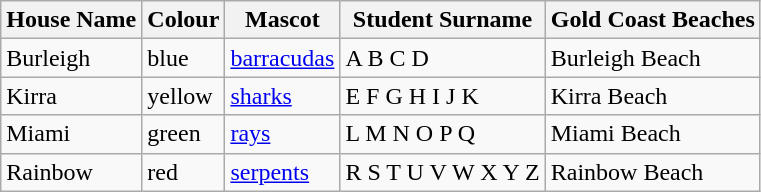<table class="wikitable">
<tr>
<th>House Name</th>
<th>Colour</th>
<th>Mascot</th>
<th>Student Surname</th>
<th>Gold Coast Beaches</th>
</tr>
<tr>
<td>Burleigh</td>
<td> blue</td>
<td><a href='#'>barracudas</a></td>
<td>A B C D</td>
<td>Burleigh Beach</td>
</tr>
<tr>
<td>Kirra</td>
<td> yellow</td>
<td><a href='#'>sharks</a></td>
<td>E F G H I J K</td>
<td>Kirra Beach</td>
</tr>
<tr>
<td>Miami</td>
<td> green</td>
<td><a href='#'>rays</a></td>
<td>L M N O P Q</td>
<td>Miami Beach</td>
</tr>
<tr>
<td>Rainbow</td>
<td> red</td>
<td><a href='#'>serpents</a></td>
<td>R S T U V W X Y Z</td>
<td>Rainbow Beach</td>
</tr>
</table>
